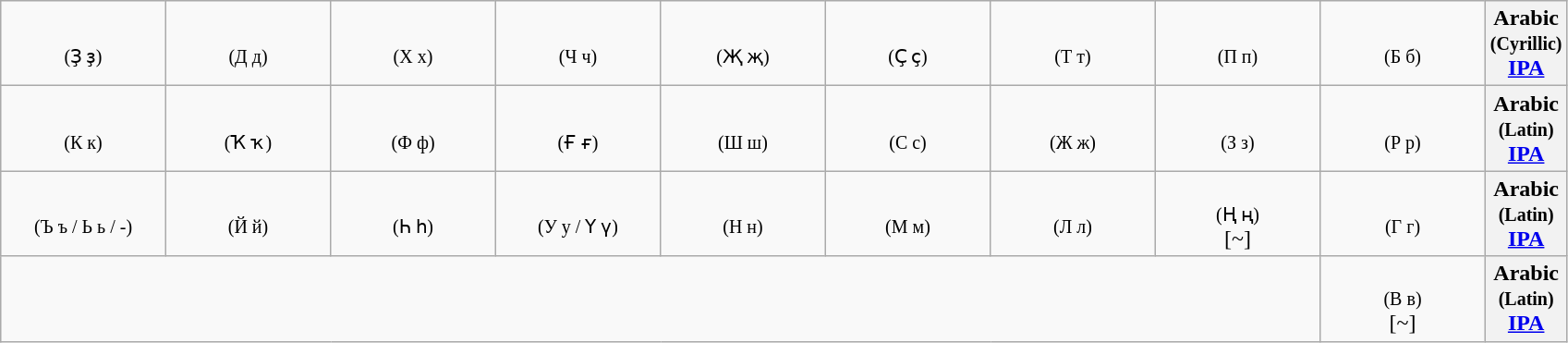<table class="wikitable Unicode" dir="rtl">
<tr>
<th>Arabic<br><small>(Cyrillic)</small><br><a href='#'>IPA</a></th>
<td style="width:7em; text-align:center; padding: 3px;"><span></span><br><small>(Б б)</small><br></td>
<td style="width:7em; text-align:center; padding: 3px;"><span></span><br><small>(П п)</small><br></td>
<td style="width:7em; text-align:center; padding: 3px;"><span></span><br><small>(Т т)</small><br></td>
<td style="width:7em; text-align:center; padding: 3px;"><span></span><br><small>(Ҫ ҫ)</small><br></td>
<td style="width:7em; text-align:center; padding: 3px;"><span></span><br><small>(Җ җ)</small><br></td>
<td style="width:7em; text-align:center; padding: 3px;"><span></span><br><small>(Ч ч)</small><br></td>
<td style="width:7em; text-align:center; padding: 3px;"><span></span><br><small>(Х х)</small><br></td>
<td style="width:7em; text-align:center; padding: 3px;"><span></span><br><small>(Д д)</small><br></td>
<td style="width:7em; text-align:center; padding: 3px;"><span></span><br><small>(Ҙ ҙ)</small><br></td>
</tr>
<tr>
<th>Arabic<br><small>(Latin)</small><br><a href='#'>IPA</a></th>
<td style="width:7em; text-align:center; padding: 3px;"><span></span><br><small>(Р р)</small><br></td>
<td style="width:7em; text-align:center; padding: 3px;"><span></span><br><small>(З з)</small><br></td>
<td style="width:7em; text-align:center; padding: 3px;"><span></span><br><small>(Ж ж)</small><br></td>
<td style="width:7em; text-align:center; padding: 3px;"><span></span><br><small>(С с)</small><br></td>
<td style="width:7em; text-align:center; padding: 3px;"><span></span><br><small>(Ш ш)</small><br></td>
<td style="width:7em; text-align:center; padding: 3px;"><span></span><br><small>(Ғ ғ)</small><br></td>
<td style="width:7em; text-align:center; padding: 3px;"><span></span><br><small>(Ф ф)</small><br></td>
<td style="width:7em; text-align:center; padding: 3px;"><span></span><br><small>(Ҡ ҡ)</small><br></td>
<td style="width:7em; text-align:center; padding: 3px;"><span></span><br><small>(К к)</small><br></td>
</tr>
<tr>
<th>Arabic<br><small>(Latin)</small><br><a href='#'>IPA</a></th>
<td style="width:7em; text-align:center; padding: 3px;"><span></span><br><small>(Г г)</small><br></td>
<td style="width:7em; text-align:center; padding: 3px;"><span></span><br><small>(Ң ң)</small><br>[~]</td>
<td style="width:7em; text-align:center; padding: 3px;"><span></span><br><small>(Л л)</small><br></td>
<td style="width:7em; text-align:center; padding: 3px;"><span></span><br><small>(М м)</small><br></td>
<td style="width:7em; text-align:center; padding: 3px;"><span></span><br><small>(Н н)</small><br></td>
<td style="width:7em; text-align:center; padding: 3px;"><span></span><br><small>(У у / Ү ү)</small><br></td>
<td style="width:7em; text-align:center; padding: 3px;"><span></span><br><small>(Һ һ)</small><br></td>
<td style="width:7em; text-align:center; padding: 3px;"><span></span><br><small>(Й й)</small><br></td>
<td style="width:7em; text-align:center; padding: 3px;"><span></span><br><small>(- / Ъ ъ / Ь ь)</small><br></td>
</tr>
<tr>
<th>Arabic<br><small>(Latin)</small><br><a href='#'>IPA</a></th>
<td style="width:7em; text-align:center; padding: 3px;"><span></span><br><small>(В в)</small><br>[~]</td>
</tr>
</table>
